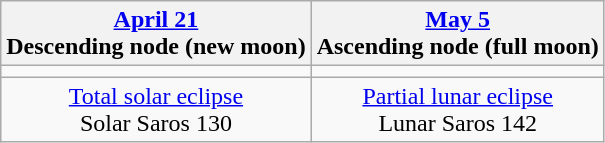<table class="wikitable">
<tr>
<th><a href='#'>April 21</a><br>Descending node (new moon)<br></th>
<th><a href='#'>May 5</a><br>Ascending node (full moon)<br></th>
</tr>
<tr>
<td></td>
<td></td>
</tr>
<tr align=center>
<td><a href='#'>Total solar eclipse</a><br>Solar Saros 130</td>
<td><a href='#'>Partial lunar eclipse</a><br>Lunar Saros 142</td>
</tr>
</table>
